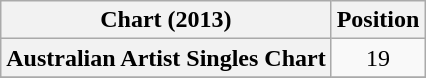<table class="wikitable sortable plainrowheaders" style="text-align:center">
<tr>
<th scope="col">Chart (2013)</th>
<th scope="col">Position</th>
</tr>
<tr>
<th scope="row">Australian Artist Singles Chart</th>
<td>19</td>
</tr>
<tr>
</tr>
</table>
